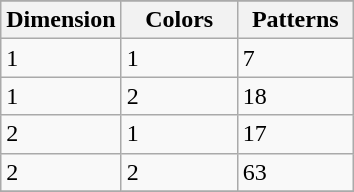<table class="wikitable">
<tr>
</tr>
<tr>
<th scope="col" style="width: 70px;">Dimension</th>
<th scope="col" style="width: 70px;">Colors</th>
<th scope="col" style="width: 70px;">Patterns</th>
</tr>
<tr>
<td>1</td>
<td>1</td>
<td>7</td>
</tr>
<tr>
<td>1</td>
<td>2</td>
<td>18</td>
</tr>
<tr>
<td>2</td>
<td>1</td>
<td>17</td>
</tr>
<tr>
<td>2</td>
<td>2</td>
<td>63</td>
</tr>
<tr>
</tr>
</table>
